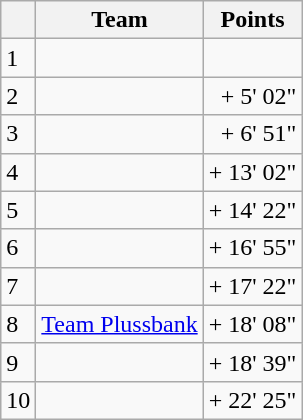<table class="wikitable">
<tr>
<th></th>
<th>Team</th>
<th>Points</th>
</tr>
<tr>
<td>1</td>
<td> </td>
<td align=right></td>
</tr>
<tr>
<td>2</td>
<td> </td>
<td align=right>+ 5' 02"</td>
</tr>
<tr>
<td>3</td>
<td> </td>
<td align=right>+ 6' 51"</td>
</tr>
<tr>
<td>4</td>
<td> </td>
<td align=right>+ 13' 02"</td>
</tr>
<tr>
<td>5</td>
<td> </td>
<td align=right>+ 14' 22"</td>
</tr>
<tr>
<td>6</td>
<td> </td>
<td align=right>+ 16' 55"</td>
</tr>
<tr>
<td>7</td>
<td> </td>
<td align=right>+ 17' 22"</td>
</tr>
<tr>
<td>8</td>
<td> <a href='#'>Team Plussbank</a></td>
<td align=right>+ 18' 08"</td>
</tr>
<tr>
<td>9</td>
<td> </td>
<td align=right>+ 18' 39"</td>
</tr>
<tr>
<td>10</td>
<td> </td>
<td align=right>+ 22' 25"</td>
</tr>
</table>
